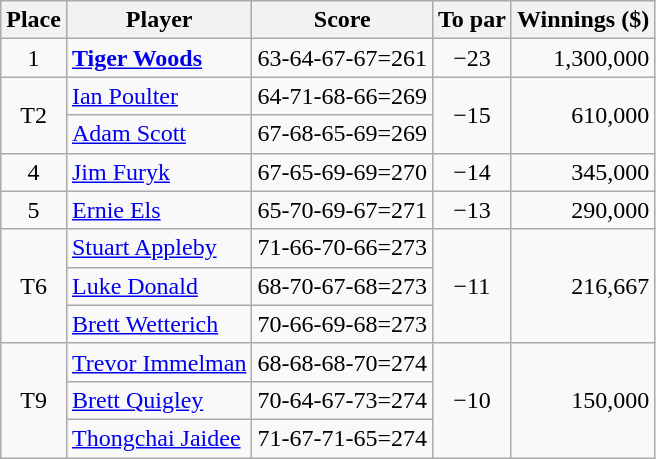<table class="wikitable">
<tr>
<th>Place</th>
<th>Player</th>
<th>Score</th>
<th>To par</th>
<th>Winnings ($)</th>
</tr>
<tr>
<td align="center">1</td>
<td> <strong><a href='#'>Tiger Woods</a></strong></td>
<td>63-64-67-67=261</td>
<td align=center>−23</td>
<td align="right">1,300,000</td>
</tr>
<tr>
<td rowspan="2" align="center">T2</td>
<td> <a href='#'>Ian Poulter</a></td>
<td>64-71-68-66=269</td>
<td rowspan="2" align=center>−15</td>
<td rowspan="2" align="right">610,000</td>
</tr>
<tr>
<td> <a href='#'>Adam Scott</a></td>
<td>67-68-65-69=269</td>
</tr>
<tr>
<td align="center">4</td>
<td> <a href='#'>Jim Furyk</a></td>
<td>67-65-69-69=270</td>
<td align=center>−14</td>
<td align="right">345,000</td>
</tr>
<tr>
<td align="center">5</td>
<td> <a href='#'>Ernie Els</a></td>
<td>65-70-69-67=271</td>
<td align=center>−13</td>
<td align="right">290,000</td>
</tr>
<tr>
<td rowspan="3" align="center">T6</td>
<td> <a href='#'>Stuart Appleby</a></td>
<td>71-66-70-66=273</td>
<td rowspan="3" align=center>−11</td>
<td rowspan="3" align="right">216,667</td>
</tr>
<tr>
<td> <a href='#'>Luke Donald</a></td>
<td>68-70-67-68=273</td>
</tr>
<tr>
<td> <a href='#'>Brett Wetterich</a></td>
<td>70-66-69-68=273</td>
</tr>
<tr>
<td rowspan="3" align="center">T9</td>
<td> <a href='#'>Trevor Immelman</a></td>
<td>68-68-68-70=274</td>
<td rowspan="3" align=center>−10</td>
<td rowspan="3" align="right">150,000</td>
</tr>
<tr>
<td> <a href='#'>Brett Quigley</a></td>
<td>70-64-67-73=274</td>
</tr>
<tr>
<td> <a href='#'>Thongchai Jaidee</a></td>
<td>71-67-71-65=274</td>
</tr>
</table>
